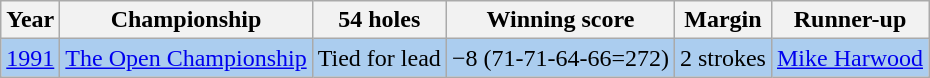<table class="wikitable">
<tr>
<th>Year</th>
<th>Championship</th>
<th>54 holes</th>
<th>Winning score</th>
<th>Margin</th>
<th>Runner-up</th>
</tr>
<tr style="background:#abcdef;">
<td><a href='#'>1991</a></td>
<td><a href='#'>The Open Championship</a></td>
<td>Tied for lead</td>
<td>−8 (71-71-64-66=272)</td>
<td>2 strokes</td>
<td> <a href='#'>Mike Harwood</a></td>
</tr>
</table>
